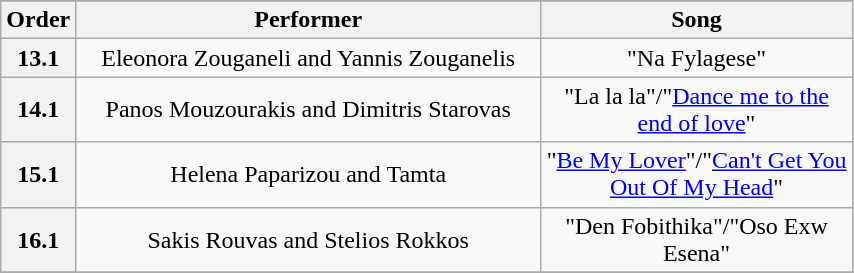<table class="wikitable" style="text-align:center; width:45%;">
<tr>
</tr>
<tr>
<th style="width:01%;">Order</th>
<th style="width:60%;">Performer</th>
<th style="width:39%;">Song</th>
</tr>
<tr>
<th scope="row">13.1</th>
<td>Eleonora Zouganeli and Yannis Zouganelis</td>
<td>"Na Fylagese"</td>
</tr>
<tr>
<th scope="row">14.1</th>
<td>Panos Mouzourakis and Dimitris Starovas</td>
<td>"La la la"/"<a href='#'>Dance me to the end of love</a>"</td>
</tr>
<tr>
<th scope="row">15.1</th>
<td>Helena Paparizou and Tamta</td>
<td>"<a href='#'>Be My Lover</a>"/"<a href='#'>Can't Get You Out Of My Head</a>"</td>
</tr>
<tr>
<th scope="row">16.1</th>
<td>Sakis Rouvas and Stelios Rokkos</td>
<td>"Den Fobithika"/"Oso Exw Esena"</td>
</tr>
<tr>
</tr>
</table>
